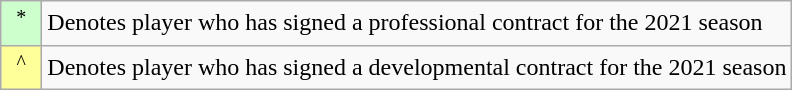<table class="wikitable">
<tr>
<td align="center" bgcolor="#CCFFCC" width="20"><sup>*</sup></td>
<td>Denotes player who has signed a professional contract for the 2021 season</td>
</tr>
<tr>
<td align="center" bgcolor="#FFFF99" width="20"><sup>^</sup></td>
<td>Denotes player who has signed a developmental contract for the 2021 season</td>
</tr>
</table>
